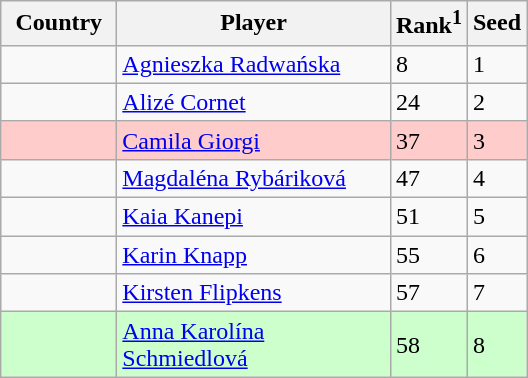<table class="sortable wikitable">
<tr>
<th width="70">Country</th>
<th width="175">Player</th>
<th>Rank<sup>1</sup></th>
<th>Seed</th>
</tr>
<tr>
<td></td>
<td><a href='#'>Agnieszka Radwańska</a></td>
<td>8</td>
<td>1</td>
</tr>
<tr>
<td></td>
<td><a href='#'>Alizé Cornet</a></td>
<td>24</td>
<td>2</td>
</tr>
<tr style="background:#fcc;">
<td></td>
<td><a href='#'>Camila Giorgi</a></td>
<td>37</td>
<td>3</td>
</tr>
<tr>
<td></td>
<td><a href='#'>Magdaléna Rybáriková</a></td>
<td>47</td>
<td>4</td>
</tr>
<tr>
<td></td>
<td><a href='#'>Kaia Kanepi</a></td>
<td>51</td>
<td>5</td>
</tr>
<tr>
<td></td>
<td><a href='#'>Karin Knapp</a></td>
<td>55</td>
<td>6</td>
</tr>
<tr>
<td></td>
<td><a href='#'>Kirsten Flipkens</a></td>
<td>57</td>
<td>7</td>
</tr>
<tr style="background:#cfc;">
<td></td>
<td><a href='#'>Anna Karolína Schmiedlová</a></td>
<td>58</td>
<td>8</td>
</tr>
</table>
